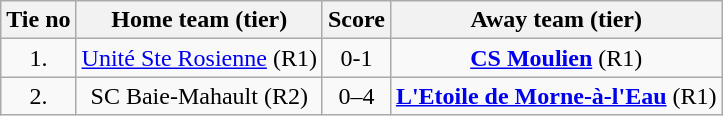<table class="wikitable" style="text-align: center">
<tr>
<th>Tie no</th>
<th>Home team (tier)</th>
<th>Score</th>
<th>Away team (tier)</th>
</tr>
<tr>
<td>1.</td>
<td> <a href='#'>Unité Ste Rosienne</a> (R1)</td>
<td>0-1</td>
<td><strong><a href='#'>CS Moulien</a></strong> (R1) </td>
</tr>
<tr>
<td>2.</td>
<td> SC Baie-Mahault (R2)</td>
<td>0–4</td>
<td><strong><a href='#'>L'Etoile de Morne-à-l'Eau</a></strong> (R1) </td>
</tr>
</table>
